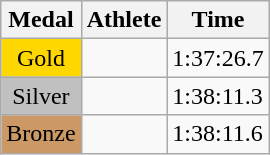<table class="wikitable">
<tr>
<th>Medal</th>
<th>Athlete</th>
<th>Time</th>
</tr>
<tr>
<td style="text-align:center;background-color:gold;">Gold</td>
<td></td>
<td>1:37:26.7</td>
</tr>
<tr>
<td style="text-align:center;background-color:silver;">Silver</td>
<td></td>
<td>1:38:11.3</td>
</tr>
<tr>
<td style="text-align:center;background-color:#CC9966;">Bronze</td>
<td></td>
<td>1:38:11.6</td>
</tr>
</table>
